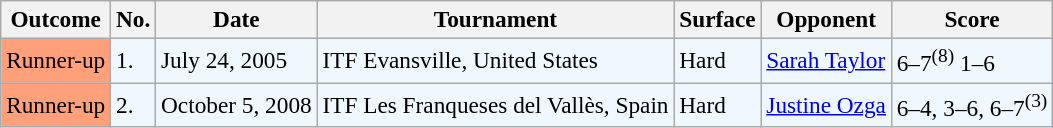<table class="sortable wikitable" style=font-size:97%>
<tr>
<th>Outcome</th>
<th>No.</th>
<th>Date</th>
<th>Tournament</th>
<th>Surface</th>
<th>Opponent</th>
<th>Score</th>
</tr>
<tr style="background:#f0f8ff;">
<td style="background:#ffa07a;">Runner-up</td>
<td>1.</td>
<td>July 24, 2005</td>
<td>ITF Evansville, United States</td>
<td>Hard</td>
<td> <a href='#'>Sarah Taylor</a></td>
<td>6–7<sup>(8)</sup> 1–6</td>
</tr>
<tr style="background:#f0f8ff;">
<td style="background:#ffa07a;">Runner-up</td>
<td>2.</td>
<td>October 5, 2008</td>
<td>ITF Les Franqueses del Vallès, Spain</td>
<td>Hard</td>
<td> <a href='#'>Justine Ozga</a></td>
<td>6–4, 3–6, 6–7<sup>(3)</sup></td>
</tr>
</table>
